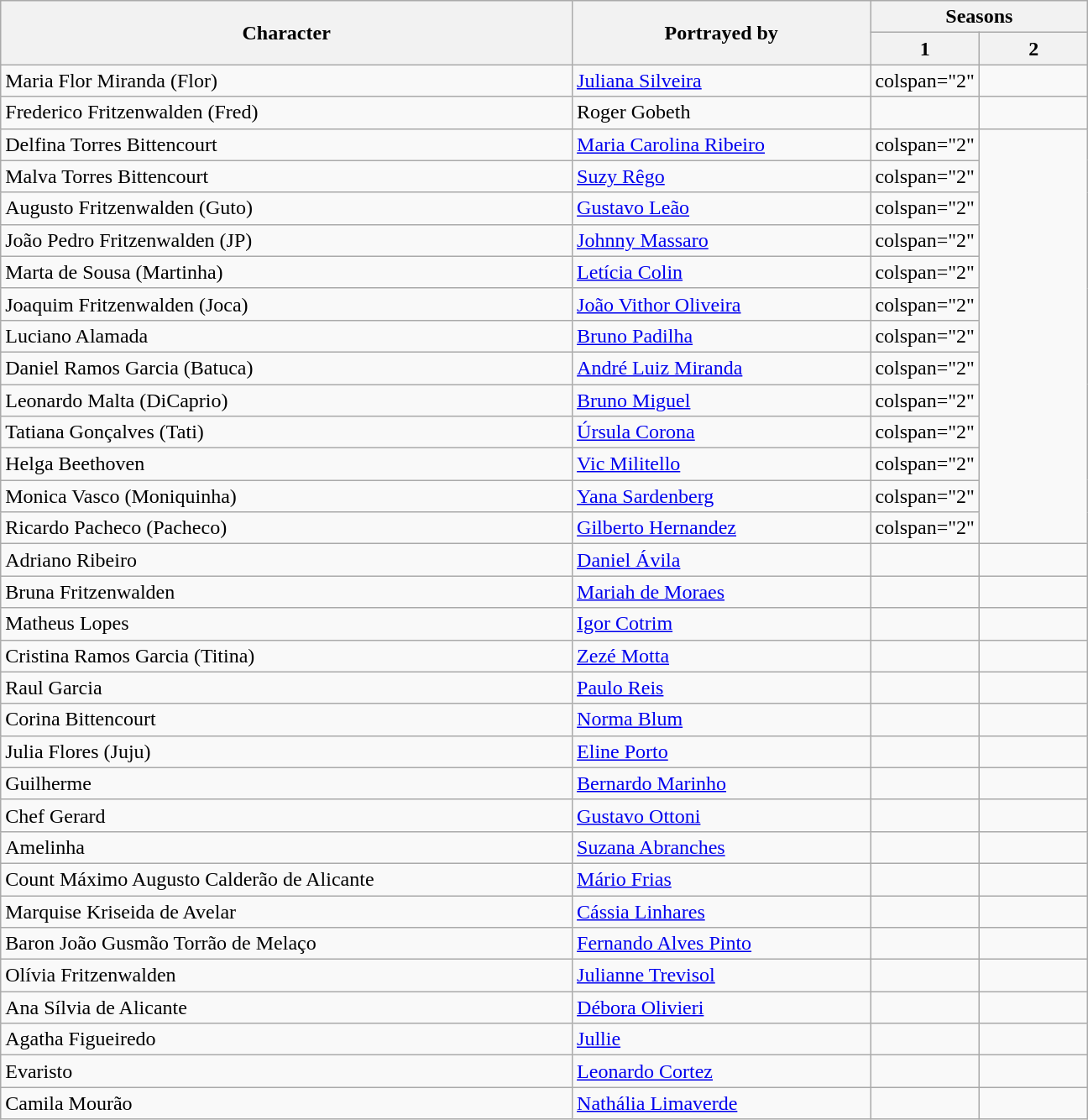<table class="wikitable">
<tr>
<th rowspan="2">Character</th>
<th rowspan="2">Portrayed by</th>
<th colspan="2">Seasons</th>
</tr>
<tr>
<th style="width:10%;">1</th>
<th style="width:10%;">2</th>
</tr>
<tr>
<td>Maria Flor Miranda (Flor)</td>
<td><a href='#'>Juliana Silveira</a></td>
<td>colspan="2" </td>
</tr>
<tr>
<td>Frederico Fritzenwalden (Fred)</td>
<td>Roger Gobeth</td>
<td></td>
<td></td>
</tr>
<tr>
<td>Delfina Torres Bittencourt</td>
<td><a href='#'>Maria Carolina Ribeiro</a></td>
<td>colspan="2" </td>
</tr>
<tr>
<td>Malva Torres Bittencourt</td>
<td><a href='#'>Suzy Rêgo</a></td>
<td>colspan="2" </td>
</tr>
<tr>
<td>Augusto Fritzenwalden (Guto)</td>
<td><a href='#'>Gustavo Leão</a></td>
<td>colspan="2" </td>
</tr>
<tr>
<td>João Pedro Fritzenwalden (JP)</td>
<td><a href='#'>Johnny Massaro</a></td>
<td>colspan="2" </td>
</tr>
<tr>
<td>Marta de Sousa (Martinha)</td>
<td><a href='#'>Letícia Colin</a></td>
<td>colspan="2" </td>
</tr>
<tr>
<td>Joaquim Fritzenwalden (Joca)</td>
<td><a href='#'>João Vithor Oliveira</a></td>
<td>colspan="2" </td>
</tr>
<tr>
<td>Luciano Alamada</td>
<td><a href='#'>Bruno Padilha</a></td>
<td>colspan="2" </td>
</tr>
<tr>
<td>Daniel Ramos Garcia (Batuca)</td>
<td><a href='#'>André Luiz Miranda</a></td>
<td>colspan="2" </td>
</tr>
<tr>
<td>Leonardo Malta (DiCaprio)</td>
<td><a href='#'>Bruno Miguel</a></td>
<td>colspan="2" </td>
</tr>
<tr>
<td>Tatiana Gonçalves (Tati)</td>
<td><a href='#'>Úrsula Corona</a></td>
<td>colspan="2" </td>
</tr>
<tr>
<td>Helga Beethoven</td>
<td><a href='#'>Vic Militello</a></td>
<td>colspan="2" </td>
</tr>
<tr>
<td>Monica Vasco (Moniquinha)</td>
<td><a href='#'>Yana Sardenberg</a></td>
<td>colspan="2" </td>
</tr>
<tr>
<td>Ricardo Pacheco (Pacheco)</td>
<td><a href='#'>Gilberto Hernandez</a></td>
<td>colspan="2" </td>
</tr>
<tr>
<td>Adriano Ribeiro</td>
<td><a href='#'>Daniel Ávila</a></td>
<td></td>
<td></td>
</tr>
<tr>
<td>Bruna Fritzenwalden</td>
<td><a href='#'>Mariah de Moraes</a></td>
<td></td>
<td></td>
</tr>
<tr>
<td>Matheus Lopes</td>
<td><a href='#'>Igor Cotrim</a></td>
<td></td>
<td></td>
</tr>
<tr>
<td>Cristina Ramos Garcia (Titina)</td>
<td><a href='#'>Zezé Motta</a></td>
<td></td>
<td></td>
</tr>
<tr>
<td>Raul Garcia</td>
<td><a href='#'>Paulo Reis</a></td>
<td></td>
<td></td>
</tr>
<tr>
<td>Corina Bittencourt</td>
<td><a href='#'>Norma Blum</a></td>
<td></td>
<td></td>
</tr>
<tr>
<td>Julia Flores (Juju)</td>
<td><a href='#'>Eline Porto</a></td>
<td></td>
<td></td>
</tr>
<tr>
<td>Guilherme</td>
<td><a href='#'>Bernardo Marinho</a></td>
<td></td>
<td></td>
</tr>
<tr>
<td>Chef Gerard</td>
<td><a href='#'>Gustavo Ottoni</a></td>
<td></td>
<td></td>
</tr>
<tr>
<td>Amelinha</td>
<td><a href='#'>Suzana Abranches</a></td>
<td></td>
<td></td>
</tr>
<tr>
<td>Count Máximo Augusto Calderão de Alicante</td>
<td><a href='#'>Mário Frias</a></td>
<td></td>
<td></td>
</tr>
<tr>
<td>Marquise Kriseida de Avelar</td>
<td><a href='#'>Cássia Linhares</a></td>
<td></td>
<td></td>
</tr>
<tr>
<td>Baron João Gusmão Torrão de Melaço</td>
<td><a href='#'>Fernando Alves Pinto</a></td>
<td></td>
<td></td>
</tr>
<tr>
<td>Olívia Fritzenwalden</td>
<td><a href='#'>Julianne Trevisol</a></td>
<td></td>
<td></td>
</tr>
<tr>
<td>Ana Sílvia de Alicante</td>
<td><a href='#'>Débora Olivieri</a></td>
<td></td>
<td></td>
</tr>
<tr>
<td>Agatha Figueiredo</td>
<td><a href='#'>Jullie</a></td>
<td></td>
<td></td>
</tr>
<tr>
<td>Evaristo</td>
<td><a href='#'>Leonardo Cortez</a></td>
<td></td>
<td></td>
</tr>
<tr>
<td>Camila Mourão</td>
<td><a href='#'>Nathália Limaverde</a></td>
<td></td>
<td></td>
</tr>
</table>
